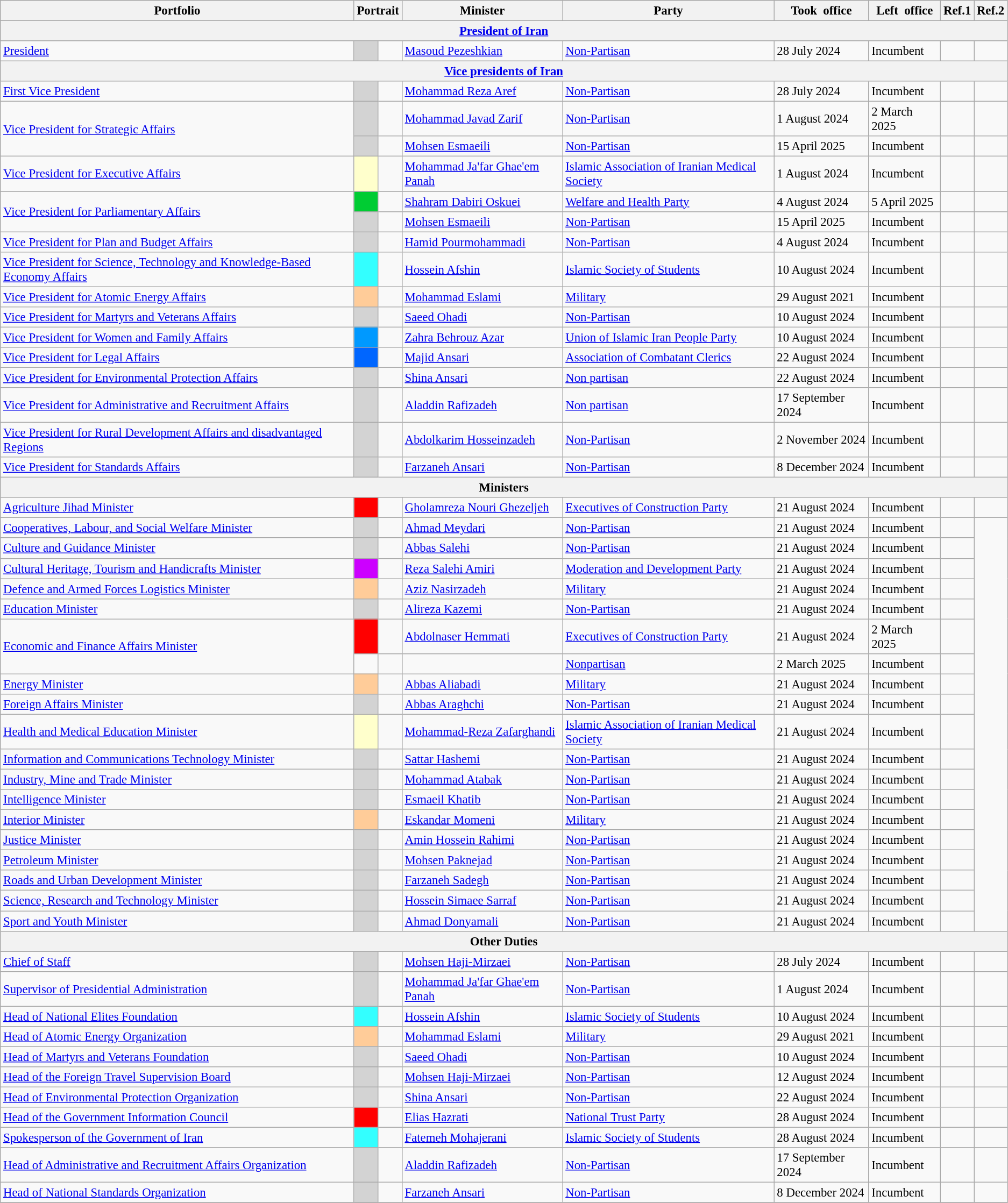<table class="wikitable sortable sticky-header-multi" style="font-size:95%; ">
<tr>
<th>Portfolio</th>
<th colspan="2">Portrait</th>
<th>Minister</th>
<th>Party</th>
<th>Took office</th>
<th>Left office</th>
<th>Ref.1</th>
<th>Ref.2</th>
</tr>
<tr>
<th colspan="9"><a href='#'>President of Iran</a></th>
</tr>
<tr>
<td><a href='#'>President</a></td>
<td style="background:#D3D3D3;"></td>
<td></td>
<td><a href='#'>Masoud Pezeshkian</a></td>
<td><a href='#'>Non-Partisan</a></td>
<td>28 July 2024</td>
<td>Incumbent</td>
<td></td>
<td></td>
</tr>
<tr>
<th colspan="14"><a href='#'>Vice presidents of Iran</a></th>
</tr>
<tr>
<td><a href='#'>First Vice President</a></td>
<td style="background:#D3D3D3;"></td>
<td></td>
<td><a href='#'>Mohammad Reza Aref</a></td>
<td><a href='#'>Non-Partisan</a></td>
<td>28 July 2024</td>
<td>Incumbent</td>
<td></td>
<td></td>
</tr>
<tr>
<td rowspan="2"><a href='#'>Vice President for Strategic Affairs</a></td>
<td style="background:#D3D3D3;"></td>
<td></td>
<td><a href='#'>Mohammad Javad Zarif</a></td>
<td><a href='#'>Non-Partisan</a></td>
<td>1 August 2024</td>
<td>2 March 2025</td>
<td></td>
<td></td>
</tr>
<tr>
<td style="background:#D3D3D3;"></td>
<td></td>
<td><a href='#'>Mohsen Esmaeili</a></td>
<td><a href='#'>Non-Partisan</a></td>
<td>15 April 2025</td>
<td>Incumbent</td>
<td></td>
<td></td>
</tr>
<tr>
<td><a href='#'>Vice President for Executive Affairs</a></td>
<td style="background:#FFC;"></td>
<td></td>
<td><a href='#'>Mohammad Ja'far Ghae'em Panah</a></td>
<td><a href='#'>Islamic Association of Iranian Medical Society</a></td>
<td>1 August 2024</td>
<td>Incumbent</td>
<td></td>
<td></td>
</tr>
<tr>
<td rowspan="2"><a href='#'>Vice President for Parliamentary Affairs</a></td>
<td style="background:#0C3;"></td>
<td></td>
<td><a href='#'>Shahram Dabiri Oskuei</a></td>
<td><a href='#'>Welfare and Health Party</a></td>
<td>4 August 2024</td>
<td>5 April 2025</td>
<td></td>
<td></td>
</tr>
<tr>
<td style="background:#D3D3D3;"></td>
<td></td>
<td><a href='#'>Mohsen Esmaeili</a></td>
<td><a href='#'>Non-Partisan</a></td>
<td>15 April 2025</td>
<td>Incumbent</td>
<td></td>
<td></td>
</tr>
<tr>
<td><a href='#'>Vice President for Plan and Budget Affairs</a></td>
<td style="background:#D3D3D3;"></td>
<td></td>
<td><a href='#'>Hamid Pourmohammadi</a></td>
<td><a href='#'>Non-Partisan</a></td>
<td>4 August 2024</td>
<td>Incumbent</td>
<td></td>
<td></td>
</tr>
<tr>
<td><a href='#'>Vice President for Science, Technology and Knowledge-Based Economy Affairs</a></td>
<td style="background:#3FF;"></td>
<td></td>
<td><a href='#'>Hossein Afshin</a></td>
<td><a href='#'>Islamic Society of Students</a></td>
<td>10 August 2024</td>
<td>Incumbent</td>
<td></td>
<td></td>
</tr>
<tr>
<td><a href='#'>Vice President for Atomic Energy Affairs</a></td>
<td style="background:#FC9;"></td>
<td></td>
<td><a href='#'>Mohammad Eslami</a></td>
<td><a href='#'>Military</a></td>
<td>29 August 2021</td>
<td>Incumbent</td>
<td></td>
<td></td>
</tr>
<tr>
<td><a href='#'>Vice President for Martyrs and Veterans Affairs</a></td>
<td style="background:#D3D3D3;"></td>
<td></td>
<td><a href='#'>Saeed Ohadi</a></td>
<td><a href='#'>Non-Partisan</a></td>
<td>10 August 2024</td>
<td>Incumbent</td>
<td></td>
<td></td>
</tr>
<tr>
<td><a href='#'>Vice President for Women and Family Affairs</a></td>
<td style="background:#09F;"></td>
<td></td>
<td><a href='#'>Zahra Behrouz Azar</a></td>
<td><a href='#'>Union of Islamic Iran People Party</a></td>
<td>10 August 2024</td>
<td>Incumbent</td>
<td></td>
<td></td>
</tr>
<tr>
<td><a href='#'>Vice President for Legal Affairs</a></td>
<td style="background:#06F;"></td>
<td></td>
<td><a href='#'>Majid Ansari</a></td>
<td><a href='#'>Association of Combatant Clerics</a></td>
<td>22 August 2024</td>
<td>Incumbent</td>
<td></td>
<td></td>
</tr>
<tr>
<td><a href='#'>Vice President for Environmental Protection Affairs</a></td>
<td style="background:#D3D3D3;"></td>
<td><br></td>
<td><a href='#'>Shina Ansari</a></td>
<td><a href='#'>Non partisan</a></td>
<td>22 August 2024</td>
<td>Incumbent</td>
<td></td>
<td></td>
</tr>
<tr>
<td><a href='#'>Vice President for Administrative and Recruitment Affairs</a></td>
<td style="background:#D3D3D3;"></td>
<td></td>
<td><a href='#'>Aladdin Rafizadeh</a></td>
<td><a href='#'>Non partisan</a></td>
<td>17 September 2024</td>
<td>Incumbent</td>
<td></td>
<td></td>
</tr>
<tr>
<td><a href='#'>Vice President for Rural Development Affairs and disadvantaged Regions</a></td>
<td style="background:#D3D3D3;"></td>
<td></td>
<td><a href='#'>Abdolkarim Hosseinzadeh</a></td>
<td><a href='#'>Non-Partisan</a></td>
<td>2 November 2024</td>
<td>Incumbent</td>
<td></td>
<td></td>
</tr>
<tr>
<td><a href='#'>Vice President for Standards Affairs</a></td>
<td style="background:#D3D3D3;"></td>
<td></td>
<td><a href='#'>Farzaneh Ansari</a></td>
<td><a href='#'>Non-Partisan</a></td>
<td>8 December 2024</td>
<td>Incumbent</td>
<td></td>
<td></td>
</tr>
<tr>
<th colspan="9">Ministers</th>
</tr>
<tr>
<td><a href='#'>Agriculture Jihad Minister</a></td>
<td style="background:#F00;"></td>
<td></td>
<td><a href='#'>Gholamreza Nouri Ghezeljeh</a></td>
<td><a href='#'>Executives of Construction Party</a></td>
<td>21 August 2024</td>
<td>Incumbent</td>
<td></td>
<td></td>
</tr>
<tr>
<td><a href='#'>Cooperatives, Labour, and Social Welfare Minister</a></td>
<td style="background:#D3D3D3;"></td>
<td></td>
<td><a href='#'>Ahmad Meydari</a></td>
<td><a href='#'>Non-Partisan</a></td>
<td>21 August 2024</td>
<td>Incumbent</td>
<td></td>
<td rowspan="19"></td>
</tr>
<tr>
<td><a href='#'>Culture and Guidance Minister</a></td>
<td style="background:#D3D3D3;"></td>
<td><br></td>
<td><a href='#'>Abbas Salehi</a></td>
<td><a href='#'>Non-Partisan</a></td>
<td>21 August 2024</td>
<td>Incumbent</td>
<td></td>
</tr>
<tr>
<td><a href='#'>Cultural Heritage, Tourism and Handicrafts Minister</a></td>
<td style="background:#C0F;"></td>
<td><br></td>
<td><a href='#'>Reza Salehi Amiri</a></td>
<td><a href='#'>Moderation and Development Party</a></td>
<td>21 August 2024</td>
<td>Incumbent</td>
<td></td>
</tr>
<tr>
<td><a href='#'>Defence and Armed Forces Logistics Minister</a></td>
<td style="background:#FC9;"></td>
<td><br></td>
<td><a href='#'>Aziz Nasirzadeh</a></td>
<td><a href='#'>Military</a></td>
<td>21 August 2024</td>
<td>Incumbent</td>
<td></td>
</tr>
<tr>
<td><a href='#'>Education Minister</a></td>
<td style="background:#D3D3D3;"></td>
<td></td>
<td><a href='#'>Alireza Kazemi</a></td>
<td><a href='#'>Non-Partisan</a></td>
<td>21 August 2024</td>
<td>Incumbent</td>
<td></td>
</tr>
<tr>
<td rowspan="2"><a href='#'>Economic and Finance Affairs Minister</a></td>
<td style="background:#F00;"></td>
<td><br></td>
<td><a href='#'>Abdolnaser Hemmati</a></td>
<td><a href='#'>Executives of Construction Party</a></td>
<td>21 August 2024</td>
<td>2 March 2025</td>
<td></td>
</tr>
<tr>
<td></td>
<td></td>
<td></td>
<td><a href='#'>Nonpartisan</a></td>
<td>2 March 2025</td>
<td>Incumbent</td>
<td></td>
</tr>
<tr>
<td><a href='#'>Energy Minister</a></td>
<td style="background:#FC9;"></td>
<td></td>
<td><a href='#'>Abbas Aliabadi</a></td>
<td><a href='#'>Military</a></td>
<td>21 August 2024</td>
<td>Incumbent</td>
<td></td>
</tr>
<tr>
<td><a href='#'>Foreign Affairs Minister</a></td>
<td style="background:#D3D3D3;"></td>
<td><br></td>
<td><a href='#'>Abbas Araghchi</a></td>
<td><a href='#'>Non-Partisan</a></td>
<td>21 August 2024</td>
<td>Incumbent</td>
<td></td>
</tr>
<tr>
<td><a href='#'>Health and Medical Education Minister</a></td>
<td style="background:#FFC;"></td>
<td></td>
<td><a href='#'>Mohammad-Reza Zafarghandi</a></td>
<td><a href='#'>Islamic Association of Iranian Medical Society</a></td>
<td>21 August 2024</td>
<td>Incumbent</td>
<td></td>
</tr>
<tr>
<td><a href='#'>Information and Communications Technology Minister</a></td>
<td style="background:#D3D3D3;"></td>
<td><br></td>
<td><a href='#'>Sattar Hashemi</a></td>
<td><a href='#'>Non-Partisan</a></td>
<td>21 August 2024</td>
<td>Incumbent</td>
<td></td>
</tr>
<tr>
<td><a href='#'>Industry, Mine and Trade Minister</a></td>
<td style="background:#D3D3D3;"></td>
<td></td>
<td><a href='#'>Mohammad Atabak</a></td>
<td><a href='#'>Non-Partisan</a></td>
<td>21 August 2024</td>
<td>Incumbent</td>
<td></td>
</tr>
<tr>
<td><a href='#'>Intelligence Minister</a></td>
<td style="background:#D3D3D3;"></td>
<td><br></td>
<td><a href='#'>Esmaeil Khatib</a></td>
<td><a href='#'>Non-Partisan</a></td>
<td>21 August 2024</td>
<td>Incumbent</td>
<td></td>
</tr>
<tr>
<td><a href='#'>Interior Minister</a></td>
<td style="background:#FC9;"></td>
<td><br></td>
<td><a href='#'>Eskandar Momeni</a></td>
<td><a href='#'>Military</a></td>
<td>21 August 2024</td>
<td>Incumbent</td>
<td></td>
</tr>
<tr>
<td><a href='#'>Justice Minister</a></td>
<td style="background:#D3D3D3;"></td>
<td><br></td>
<td><a href='#'>Amin Hossein Rahimi</a></td>
<td><a href='#'>Non-Partisan</a></td>
<td>21 August 2024</td>
<td>Incumbent</td>
<td></td>
</tr>
<tr>
<td><a href='#'>Petroleum Minister</a></td>
<td style="background:#D3D3D3;"></td>
<td><br></td>
<td><a href='#'>Mohsen Paknejad</a></td>
<td><a href='#'>Non-Partisan</a></td>
<td>21 August 2024</td>
<td>Incumbent</td>
<td></td>
</tr>
<tr>
<td><a href='#'>Roads and Urban Development Minister</a></td>
<td style="background:#D3D3D3;"></td>
<td><br></td>
<td><a href='#'>Farzaneh Sadegh</a></td>
<td><a href='#'>Non-Partisan</a></td>
<td>21 August 2024</td>
<td>Incumbent</td>
<td></td>
</tr>
<tr>
<td><a href='#'>Science, Research and Technology Minister</a></td>
<td style="background:#D3D3D3;"></td>
<td></td>
<td><a href='#'>Hossein Simaee Sarraf</a></td>
<td><a href='#'>Non-Partisan</a></td>
<td>21 August 2024</td>
<td>Incumbent</td>
<td></td>
</tr>
<tr>
<td><a href='#'>Sport and Youth Minister</a></td>
<td style="background:#D3D3D3;"></td>
<td></td>
<td><a href='#'>Ahmad Donyamali</a></td>
<td><a href='#'>Non-Partisan</a></td>
<td>21 August 2024</td>
<td>Incumbent</td>
<td></td>
</tr>
<tr>
<th colspan="9">Other Duties</th>
</tr>
<tr>
<td><a href='#'>Chief of Staff</a></td>
<td style="background:#D3D3D3;"></td>
<td></td>
<td><a href='#'>Mohsen Haji-Mirzaei</a></td>
<td><a href='#'>Non-Partisan</a></td>
<td>28 July 2024</td>
<td>Incumbent</td>
<td></td>
<td></td>
</tr>
<tr>
<td><a href='#'>Supervisor of Presidential Administration</a></td>
<td style="background:#D3D3D3;"></td>
<td></td>
<td><a href='#'>Mohammad Ja'far Ghae'em Panah</a></td>
<td><a href='#'>Non-Partisan</a></td>
<td>1 August 2024</td>
<td>Incumbent</td>
<td></td>
<td></td>
</tr>
<tr>
<td><a href='#'>Head of National Elites Foundation</a></td>
<td style="background:#3FF;"></td>
<td></td>
<td><a href='#'>Hossein Afshin</a></td>
<td><a href='#'>Islamic Society of Students</a></td>
<td>10 August 2024</td>
<td>Incumbent</td>
<td></td>
<td></td>
</tr>
<tr>
<td><a href='#'>Head of Atomic Energy Organization</a></td>
<td style="background:#FC9;"></td>
<td></td>
<td><a href='#'>Mohammad Eslami</a></td>
<td><a href='#'>Military</a></td>
<td>29 August 2021</td>
<td>Incumbent</td>
<td></td>
<td></td>
</tr>
<tr>
<td><a href='#'>Head of Martyrs and Veterans Foundation</a></td>
<td style="background:#D3D3D3;"></td>
<td></td>
<td><a href='#'>Saeed Ohadi</a></td>
<td><a href='#'>Non-Partisan</a></td>
<td>10 August 2024</td>
<td>Incumbent</td>
<td></td>
<td></td>
</tr>
<tr>
<td><a href='#'>Head of the Foreign Travel Supervision Board</a></td>
<td style="background:#D3D3D3;"></td>
<td></td>
<td><a href='#'>Mohsen Haji-Mirzaei</a></td>
<td><a href='#'>Non-Partisan</a></td>
<td>12 August 2024</td>
<td>Incumbent</td>
<td></td>
<td></td>
</tr>
<tr>
<td><a href='#'>Head of Environmental Protection Organization</a></td>
<td style="background:#D3D3D3;"></td>
<td><br></td>
<td><a href='#'>Shina Ansari</a></td>
<td><a href='#'>Non-Partisan</a></td>
<td>22 August 2024</td>
<td>Incumbent</td>
<td></td>
<td></td>
</tr>
<tr>
<td><a href='#'>Head of the Government Information Council</a></td>
<td style="background:#F00;"></td>
<td></td>
<td><a href='#'>Elias Hazrati</a></td>
<td><a href='#'>National Trust Party</a></td>
<td>28 August 2024</td>
<td>Incumbent</td>
<td></td>
<td></td>
</tr>
<tr>
<td><a href='#'>Spokesperson of the Government of Iran</a></td>
<td style="background:#3FF;"></td>
<td></td>
<td><a href='#'>Fatemeh Mohajerani</a></td>
<td><a href='#'>Islamic Society of Students</a></td>
<td>28 August 2024</td>
<td>Incumbent</td>
<td></td>
<td></td>
</tr>
<tr>
<td><a href='#'>Head of Administrative and Recruitment Affairs Organization</a></td>
<td style="background:#D3D3D3;"></td>
<td></td>
<td><a href='#'>Aladdin Rafizadeh</a></td>
<td><a href='#'>Non-Partisan</a></td>
<td>17 September 2024</td>
<td>Incumbent</td>
<td></td>
<td></td>
</tr>
<tr>
<td><a href='#'>Head of National Standards Organization</a></td>
<td style="background:#D3D3D3;"></td>
<td></td>
<td><a href='#'>Farzaneh Ansari</a></td>
<td><a href='#'>Non-Partisan</a></td>
<td>8 December 2024</td>
<td>Incumbent</td>
<td></td>
<td></td>
</tr>
<tr>
</tr>
</table>
